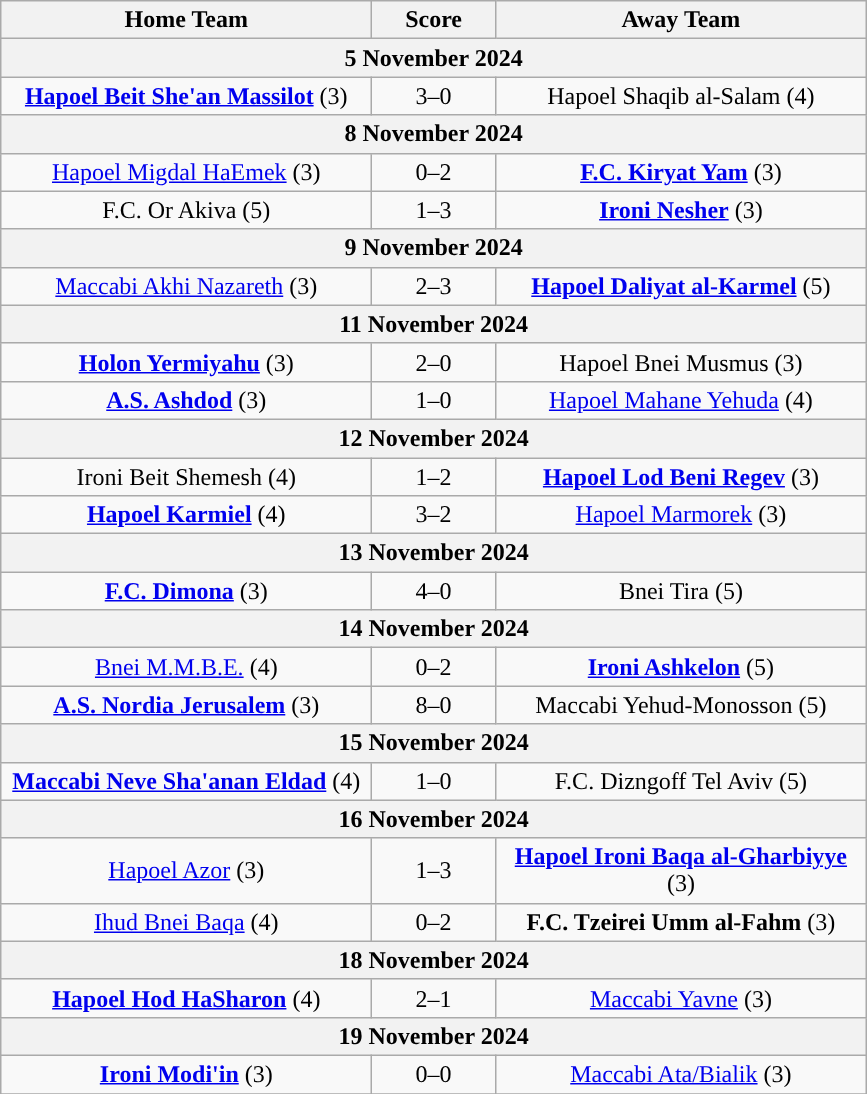<table class="wikitable" style="text-align: center;">
<tr>
<th width="240px">Home Team</th>
<th width="75px">Score</th>
<th width="240px">Away Team</th>
</tr>
<tr>
<th colspan=3>5 November 2024</th>
</tr>
<tr>
<td><strong><a href='#'>Hapoel Beit She'an Massilot</a></strong> (3)</td>
<td>3–0</td>
<td>Hapoel Shaqib al-Salam (4)</td>
</tr>
<tr>
<th colspan=3>8 November 2024</th>
</tr>
<tr>
<td><a href='#'>Hapoel Migdal HaEmek</a> (3)</td>
<td>0–2</td>
<td><strong><a href='#'>F.C. Kiryat Yam</a></strong> (3)</td>
</tr>
<tr>
<td>F.C. Or Akiva (5)</td>
<td>1–3</td>
<td><strong><a href='#'>Ironi Nesher</a></strong> (3)</td>
</tr>
<tr>
<th colspan=3>9 November 2024</th>
</tr>
<tr>
<td><a href='#'>Maccabi Akhi Nazareth</a> (3)</td>
<td>2–3</td>
<td><strong><a href='#'>Hapoel Daliyat al-Karmel</a></strong> (5)</td>
</tr>
<tr>
<th colspan=3>11 November 2024</th>
</tr>
<tr>
<td><strong><a href='#'>Holon Yermiyahu</a></strong> (3)</td>
<td>2–0</td>
<td>Hapoel Bnei Musmus (3)</td>
</tr>
<tr>
<td><strong><a href='#'>A.S. Ashdod</a></strong> (3)</td>
<td>1–0</td>
<td><a href='#'>Hapoel Mahane Yehuda</a> (4)</td>
</tr>
<tr>
<th colspan=3>12 November 2024</th>
</tr>
<tr>
<td>Ironi Beit Shemesh (4)</td>
<td>1–2</td>
<td><strong><a href='#'>Hapoel Lod Beni Regev</a></strong> (3)</td>
</tr>
<tr>
<td><strong><a href='#'>Hapoel Karmiel</a></strong> (4)</td>
<td>3–2</td>
<td><a href='#'>Hapoel Marmorek</a> (3)</td>
</tr>
<tr>
<th colspan=3>13 November 2024</th>
</tr>
<tr>
<td><strong><a href='#'>F.C. Dimona</a></strong> (3)</td>
<td>4–0</td>
<td>Bnei Tira (5)</td>
</tr>
<tr>
<th colspan=3>14 November 2024</th>
</tr>
<tr>
<td><a href='#'>Bnei M.M.B.E.</a> (4)</td>
<td>0–2</td>
<td><strong><a href='#'>Ironi Ashkelon</a></strong> (5)</td>
</tr>
<tr>
<td><strong><a href='#'>A.S. Nordia Jerusalem</a></strong> (3)</td>
<td>8–0</td>
<td>Maccabi Yehud-Monosson (5)</td>
</tr>
<tr>
<th colspan=3>15 November 2024</th>
</tr>
<tr>
<td><strong><a href='#'>Maccabi Neve Sha'anan Eldad</a></strong> (4)</td>
<td>1–0</td>
<td>F.C. Dizngoff Tel Aviv (5)</td>
</tr>
<tr>
<th colspan=3>16 November 2024</th>
</tr>
<tr>
<td><a href='#'>Hapoel Azor</a> (3)</td>
<td>1–3</td>
<td><strong><a href='#'>Hapoel Ironi Baqa al-Gharbiyye</a></strong> (3)</td>
</tr>
<tr>
<td><a href='#'>Ihud Bnei Baqa</a> (4)</td>
<td>0–2</td>
<td><strong>F.C. Tzeirei Umm al-Fahm</strong> (3)</td>
</tr>
<tr>
<th colspan=3>18 November 2024</th>
</tr>
<tr>
<td><strong><a href='#'>Hapoel Hod HaSharon</a></strong> (4)</td>
<td>2–1 </td>
<td><a href='#'>Maccabi Yavne</a> (3)</td>
</tr>
<tr>
<th colspan=3>19 November 2024</th>
</tr>
<tr>
<td><strong><a href='#'>Ironi Modi'in</a></strong> (3)</td>
<td>0–0 </td>
<td><a href='#'>Maccabi Ata/Bialik</a> (3)</td>
</tr>
<tr>
</tr>
</table>
